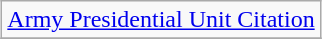<table class="wikitable" style="margin:1em auto; text-align:center;">
<tr>
<td><a href='#'>Army Presidential Unit Citation</a></td>
</tr>
<tr>
</tr>
</table>
